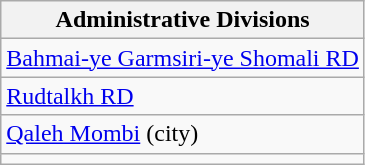<table class="wikitable">
<tr>
<th>Administrative Divisions</th>
</tr>
<tr>
<td><a href='#'>Bahmai-ye Garmsiri-ye Shomali RD</a></td>
</tr>
<tr>
<td><a href='#'>Rudtalkh RD</a></td>
</tr>
<tr>
<td><a href='#'>Qaleh Mombi</a> (city)</td>
</tr>
<tr>
<td colspan=1></td>
</tr>
</table>
